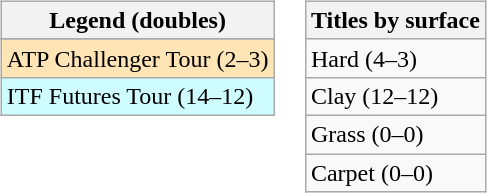<table>
<tr valign=top>
<td><br><table class=wikitable>
<tr>
<th>Legend (doubles)</th>
</tr>
<tr bgcolor=e5d1cb>
</tr>
<tr bgcolor=moccasin>
<td>ATP Challenger Tour (2–3)</td>
</tr>
<tr bgcolor=cffcff>
<td>ITF Futures Tour (14–12)</td>
</tr>
</table>
</td>
<td><br><table class=wikitable>
<tr>
<th>Titles by surface</th>
</tr>
<tr>
<td>Hard (4–3)</td>
</tr>
<tr>
<td>Clay (12–12)</td>
</tr>
<tr>
<td>Grass (0–0)</td>
</tr>
<tr>
<td>Carpet (0–0)</td>
</tr>
</table>
</td>
</tr>
</table>
